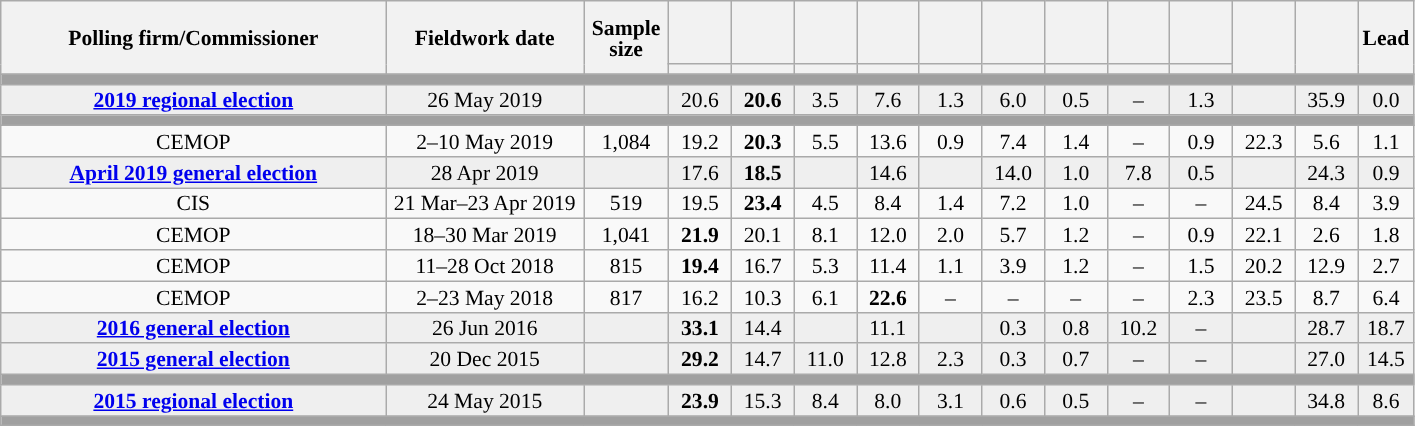<table class="wikitable collapsible collapsed" style="text-align:center; font-size:90%; line-height:14px;">
<tr style="height:42px;">
<th style="width:250px;" rowspan="2">Polling firm/Commissioner</th>
<th style="width:125px;" rowspan="2">Fieldwork date</th>
<th style="width:50px;" rowspan="2">Sample size</th>
<th style="width:35px;"></th>
<th style="width:35px;"></th>
<th style="width:35px;"></th>
<th style="width:35px;"></th>
<th style="width:35px;"></th>
<th style="width:35px;"></th>
<th style="width:35px;"></th>
<th style="width:35px;"></th>
<th style="width:35px;"></th>
<th style="width:35px;" rowspan="2"></th>
<th style="width:35px;" rowspan="2"></th>
<th style="width:30px;" rowspan="2">Lead</th>
</tr>
<tr>
<th style="color:inherit;background:"></th>
<th style="color:inherit;background:"></th>
<th style="color:inherit;background:"></th>
<th style="color:inherit;background:"></th>
<th style="color:inherit;background:"></th>
<th style="color:inherit;background:"></th>
<th style="color:inherit;background:"></th>
<th style="color:inherit;background:"></th>
<th style="color:inherit;background:"></th>
</tr>
<tr>
<td colspan="15" style="background:#A0A0A0"></td>
</tr>
<tr style="background:#EFEFEF;">
<td><strong><a href='#'>2019 regional election</a></strong></td>
<td>26 May 2019</td>
<td></td>
<td>20.6</td>
<td><strong>20.6</strong></td>
<td>3.5</td>
<td>7.6</td>
<td>1.3</td>
<td>6.0</td>
<td>0.5</td>
<td>–</td>
<td>1.3</td>
<td></td>
<td>35.9</td>
<td style="background:">0.0</td>
</tr>
<tr>
<td colspan="15" style="background:#A0A0A0"></td>
</tr>
<tr>
<td>CEMOP</td>
<td>2–10 May 2019</td>
<td>1,084</td>
<td>19.2</td>
<td><strong>20.3</strong></td>
<td>5.5</td>
<td>13.6</td>
<td>0.9</td>
<td>7.4</td>
<td>1.4</td>
<td>–</td>
<td>0.9</td>
<td>22.3</td>
<td>5.6</td>
<td style="background:">1.1</td>
</tr>
<tr style="background:#EFEFEF;">
<td><strong><a href='#'>April 2019 general election</a></strong></td>
<td>28 Apr 2019</td>
<td></td>
<td>17.6</td>
<td><strong>18.5</strong></td>
<td></td>
<td>14.6</td>
<td></td>
<td>14.0</td>
<td>1.0</td>
<td>7.8</td>
<td>0.5</td>
<td></td>
<td>24.3</td>
<td style="background:">0.9</td>
</tr>
<tr>
<td>CIS</td>
<td>21 Mar–23 Apr 2019</td>
<td>519</td>
<td>19.5</td>
<td><strong>23.4</strong></td>
<td>4.5</td>
<td>8.4</td>
<td>1.4</td>
<td>7.2</td>
<td>1.0</td>
<td>–</td>
<td>–</td>
<td>24.5</td>
<td>8.4</td>
<td style="background:">3.9</td>
</tr>
<tr>
<td>CEMOP</td>
<td>18–30 Mar 2019</td>
<td>1,041</td>
<td><strong>21.9</strong></td>
<td>20.1</td>
<td>8.1</td>
<td>12.0</td>
<td>2.0</td>
<td>5.7</td>
<td>1.2</td>
<td>–</td>
<td>0.9</td>
<td>22.1</td>
<td>2.6</td>
<td style="background:">1.8</td>
</tr>
<tr>
<td>CEMOP</td>
<td>11–28 Oct 2018</td>
<td>815</td>
<td><strong>19.4</strong></td>
<td>16.7</td>
<td>5.3</td>
<td>11.4</td>
<td>1.1</td>
<td>3.9</td>
<td>1.2</td>
<td>–</td>
<td>1.5</td>
<td>20.2</td>
<td>12.9</td>
<td style="background:">2.7</td>
</tr>
<tr>
<td>CEMOP</td>
<td>2–23 May 2018</td>
<td>817</td>
<td>16.2</td>
<td>10.3</td>
<td>6.1</td>
<td><strong>22.6</strong></td>
<td>–</td>
<td>–</td>
<td>–</td>
<td>–</td>
<td>2.3</td>
<td>23.5</td>
<td>8.7</td>
<td style="background:">6.4</td>
</tr>
<tr style="background:#EFEFEF;">
<td><strong><a href='#'>2016 general election</a></strong></td>
<td>26 Jun 2016</td>
<td></td>
<td><strong>33.1</strong></td>
<td>14.4</td>
<td></td>
<td>11.1</td>
<td></td>
<td>0.3</td>
<td>0.8</td>
<td>10.2</td>
<td>–</td>
<td></td>
<td>28.7</td>
<td style="background:">18.7</td>
</tr>
<tr style="background:#EFEFEF;">
<td><strong><a href='#'>2015 general election</a></strong></td>
<td>20 Dec 2015</td>
<td></td>
<td><strong>29.2</strong></td>
<td>14.7</td>
<td>11.0</td>
<td>12.8</td>
<td>2.3</td>
<td>0.3</td>
<td>0.7</td>
<td>–</td>
<td>–</td>
<td></td>
<td>27.0</td>
<td style="background:">14.5</td>
</tr>
<tr>
<td colspan="15" style="background:#A0A0A0"></td>
</tr>
<tr style="background:#EFEFEF;">
<td><strong><a href='#'>2015 regional election</a></strong></td>
<td>24 May 2015</td>
<td></td>
<td><strong>23.9</strong></td>
<td>15.3</td>
<td>8.4</td>
<td>8.0</td>
<td>3.1</td>
<td>0.6</td>
<td>0.5</td>
<td>–</td>
<td>–</td>
<td></td>
<td>34.8</td>
<td style="background:">8.6</td>
</tr>
<tr>
<td colspan="15" style="background:#A0A0A0"></td>
</tr>
</table>
